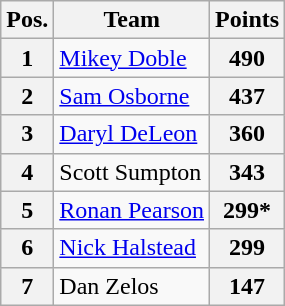<table class="wikitable">
<tr>
<th>Pos.</th>
<th>Team</th>
<th>Points</th>
</tr>
<tr>
<th>1</th>
<td align="left"> <a href='#'>Mikey Doble</a></td>
<th>490</th>
</tr>
<tr>
<th>2</th>
<td align="left"> <a href='#'>Sam Osborne</a></td>
<th>437</th>
</tr>
<tr>
<th>3</th>
<td align="left"> <a href='#'>Daryl DeLeon</a></td>
<th>360</th>
</tr>
<tr>
<th>4</th>
<td align="left"> Scott Sumpton</td>
<th>343</th>
</tr>
<tr>
<th>5</th>
<td align="left"> <a href='#'>Ronan Pearson</a></td>
<th>299*</th>
</tr>
<tr>
<th>6</th>
<td align="left"> <a href='#'>Nick Halstead</a></td>
<th>299</th>
</tr>
<tr>
<th>7</th>
<td align="left"> Dan Zelos</td>
<th>147</th>
</tr>
</table>
